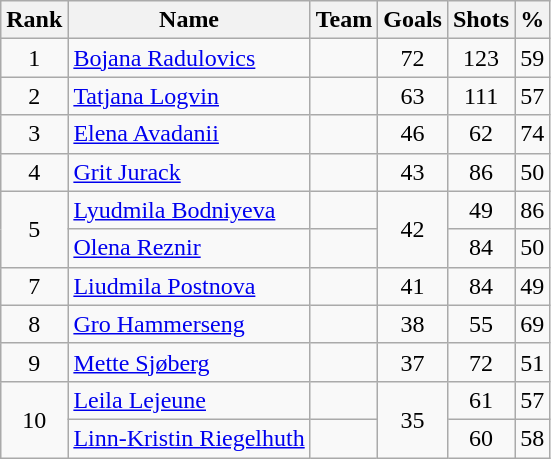<table class="wikitable sortable" style="text-align: center;">
<tr>
<th>Rank</th>
<th>Name</th>
<th>Team</th>
<th>Goals</th>
<th>Shots</th>
<th>%</th>
</tr>
<tr>
<td>1</td>
<td align=left><a href='#'>Bojana Radulovics</a></td>
<td align=left></td>
<td>72</td>
<td>123</td>
<td>59</td>
</tr>
<tr>
<td>2</td>
<td align=left><a href='#'>Tatjana Logvin</a></td>
<td align=left></td>
<td>63</td>
<td>111</td>
<td>57</td>
</tr>
<tr>
<td>3</td>
<td align=left><a href='#'>Elena Avadanii</a></td>
<td align=left></td>
<td>46</td>
<td>62</td>
<td>74</td>
</tr>
<tr>
<td>4</td>
<td align=left><a href='#'>Grit Jurack</a></td>
<td align=left></td>
<td>43</td>
<td>86</td>
<td>50</td>
</tr>
<tr>
<td rowspan=2>5</td>
<td align=left><a href='#'>Lyudmila Bodniyeva</a></td>
<td align=left></td>
<td rowspan=2>42</td>
<td>49</td>
<td>86</td>
</tr>
<tr>
<td align=left><a href='#'>Olena Reznir</a></td>
<td align=left></td>
<td>84</td>
<td>50</td>
</tr>
<tr>
<td>7</td>
<td align=left><a href='#'>Liudmila Postnova</a></td>
<td align=left></td>
<td>41</td>
<td>84</td>
<td>49</td>
</tr>
<tr>
<td>8</td>
<td align=left><a href='#'>Gro Hammerseng</a></td>
<td align=left></td>
<td>38</td>
<td>55</td>
<td>69</td>
</tr>
<tr>
<td>9</td>
<td align=left><a href='#'>Mette Sjøberg</a></td>
<td align=left></td>
<td>37</td>
<td>72</td>
<td>51</td>
</tr>
<tr>
<td rowspan=2>10</td>
<td align=left><a href='#'>Leila Lejeune</a></td>
<td align=left></td>
<td rowspan=2>35</td>
<td>61</td>
<td>57</td>
</tr>
<tr>
<td align=left><a href='#'>Linn-Kristin Riegelhuth</a></td>
<td align=left></td>
<td>60</td>
<td>58</td>
</tr>
</table>
